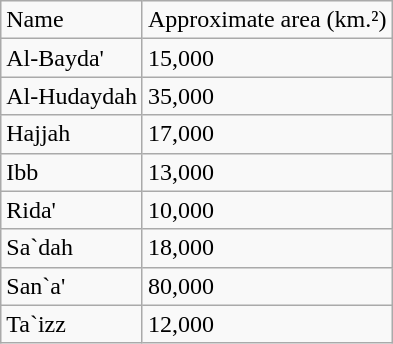<table class="wikitable">
<tr>
<td>Name</td>
<td>Approximate area (km.²)</td>
</tr>
<tr>
<td>Al-Bayda'</td>
<td>15,000</td>
</tr>
<tr>
<td>Al-Hudaydah</td>
<td>35,000</td>
</tr>
<tr>
<td>Hajjah</td>
<td>17,000</td>
</tr>
<tr>
<td>Ibb</td>
<td>13,000</td>
</tr>
<tr>
<td>Rida'</td>
<td>10,000</td>
</tr>
<tr>
<td>Sa`dah</td>
<td>18,000</td>
</tr>
<tr>
<td>San`a'</td>
<td>80,000</td>
</tr>
<tr>
<td>Ta`izz</td>
<td>12,000</td>
</tr>
</table>
